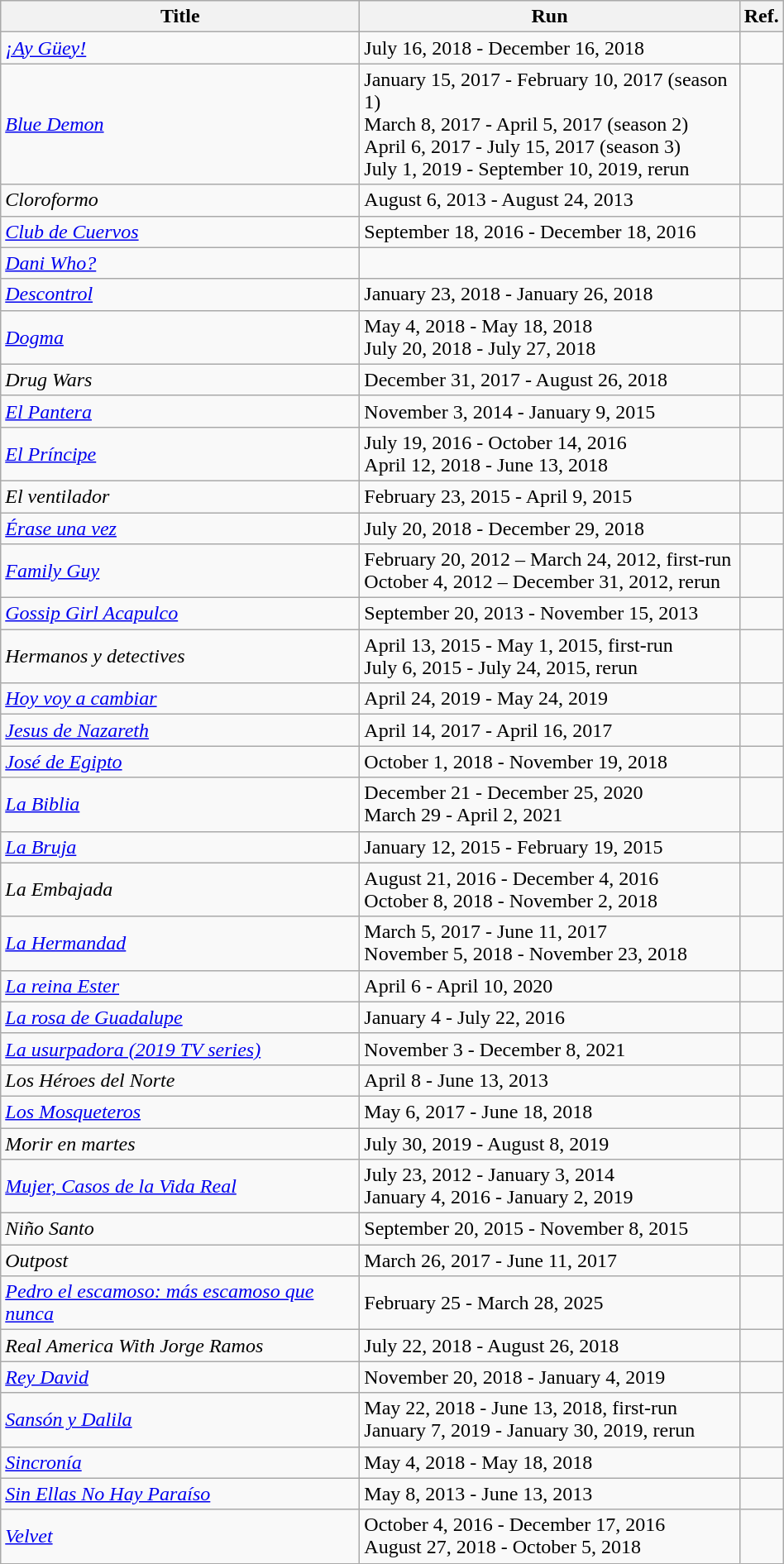<table class="wikitable sortable" style="width:50%;">
<tr>
<th>Title</th>
<th>Run</th>
<th>Ref.</th>
</tr>
<tr>
<td><em><a href='#'>¡Ay Güey!</a></em></td>
<td>July 16, 2018 - December 16, 2018</td>
<td></td>
</tr>
<tr>
<td><em> <a href='#'>Blue Demon</a></em></td>
<td>January 15, 2017 - February 10, 2017 (season 1)<br>March 8, 2017 - April 5, 2017 (season 2)<br>April 6, 2017 - July 15, 2017 (season 3)<br>July 1, 2019 - September 10, 2019, rerun</td>
<td></td>
</tr>
<tr>
<td><em>Cloroformo</em></td>
<td>August 6, 2013 - August 24, 2013</td>
<td></td>
</tr>
<tr>
<td><em><a href='#'>Club de Cuervos</a></em></td>
<td>September 18, 2016 - December 18, 2016</td>
<td></td>
</tr>
<tr>
<td><em><a href='#'>Dani Who?</a></em></td>
<td></td>
<td></td>
</tr>
<tr>
<td><em><a href='#'>Descontrol</a></em></td>
<td>January 23, 2018 - January 26, 2018</td>
<td></td>
</tr>
<tr>
<td><em><a href='#'>Dogma</a></em></td>
<td>May 4, 2018 - May 18, 2018<br>July 20, 2018 - July 27, 2018</td>
<td></td>
</tr>
<tr>
<td><em>Drug Wars</em></td>
<td>December 31, 2017 - August 26, 2018</td>
<td></td>
</tr>
<tr>
<td><em><a href='#'>El Pantera</a></em></td>
<td>November 3, 2014 - January 9, 2015</td>
<td></td>
</tr>
<tr>
<td><em><a href='#'>El Príncipe</a></em></td>
<td>July 19, 2016 - October 14, 2016<br>April 12, 2018 - June 13, 2018</td>
<td></td>
</tr>
<tr>
<td><em>El ventilador</em></td>
<td>February 23, 2015 - April 9, 2015</td>
<td></td>
</tr>
<tr>
<td><em><a href='#'>Érase una vez</a></em></td>
<td>July 20, 2018 - December 29, 2018</td>
<td></td>
</tr>
<tr>
<td><em><a href='#'>Family Guy</a></em></td>
<td>February 20, 2012 – March 24, 2012, first-run<br>October 4, 2012 – December 31, 2012, rerun</td>
<td></td>
</tr>
<tr>
<td><em><a href='#'>Gossip Girl Acapulco</a></em></td>
<td>September 20, 2013 - November 15, 2013</td>
<td></td>
</tr>
<tr>
<td><em>Hermanos y detectives</em></td>
<td>April 13, 2015 - May 1, 2015, first-run<br>July 6, 2015 - July 24, 2015, rerun</td>
<td></td>
</tr>
<tr>
<td><em><a href='#'>Hoy voy a cambiar</a></em></td>
<td>April 24, 2019 - May 24, 2019</td>
<td></td>
</tr>
<tr>
<td><em><a href='#'>Jesus de Nazareth</a></em></td>
<td>April 14, 2017 - April 16, 2017</td>
<td></td>
</tr>
<tr>
<td><em><a href='#'>José de Egipto</a></em></td>
<td>October 1, 2018 - November 19, 2018</td>
<td></td>
</tr>
<tr>
<td><em><a href='#'>La Biblia</a></em></td>
<td>December 21 - December 25, 2020<br>March 29 - April 2, 2021</td>
<td></td>
</tr>
<tr>
<td><em><a href='#'>La Bruja</a></em></td>
<td>January 12, 2015 - February 19, 2015</td>
<td></td>
</tr>
<tr>
<td><em>La Embajada</em></td>
<td>August 21, 2016 - December 4, 2016<br>October 8, 2018 - November 2, 2018</td>
<td></td>
</tr>
<tr>
<td><em><a href='#'>La Hermandad</a></em></td>
<td>March 5, 2017 - June 11, 2017<br>November 5, 2018 - November 23, 2018</td>
<td></td>
</tr>
<tr>
<td><em><a href='#'>La reina Ester</a></em></td>
<td>April 6 - April 10, 2020</td>
<td></td>
</tr>
<tr>
<td><em><a href='#'>La rosa de Guadalupe</a></em></td>
<td>January 4 - July 22, 2016</td>
<td></td>
</tr>
<tr>
<td><em><a href='#'>La usurpadora (2019 TV series)</a></em></td>
<td>November 3 - December 8, 2021</td>
<td></td>
</tr>
<tr>
<td><em>Los Héroes del Norte</em></td>
<td>April 8 - June 13, 2013</td>
<td></td>
</tr>
<tr>
<td><em><a href='#'>Los Mosqueteros</a></em></td>
<td>May 6, 2017 - June 18, 2018</td>
<td></td>
</tr>
<tr>
<td><em>Morir en martes</em></td>
<td>July 30, 2019 - August 8, 2019</td>
<td></td>
</tr>
<tr>
<td><em><a href='#'>Mujer, Casos de la Vida Real</a></em></td>
<td>July 23, 2012 - January 3, 2014<br>January 4, 2016 - January 2, 2019</td>
<td></td>
</tr>
<tr>
<td><em>Niño Santo</em></td>
<td>September 20, 2015 - November 8, 2015</td>
<td></td>
</tr>
<tr>
<td><em>Outpost</em></td>
<td>March 26, 2017 - June 11, 2017</td>
<td></td>
</tr>
<tr>
<td><em><a href='#'>Pedro el escamoso: más escamoso que nunca</a></em></td>
<td>February 25 - March 28, 2025</td>
<td></td>
</tr>
<tr>
<td><em>Real America With Jorge Ramos</em></td>
<td>July 22, 2018 - August 26, 2018</td>
<td></td>
</tr>
<tr>
<td><em><a href='#'>Rey David</a></em></td>
<td>November 20, 2018 - January 4, 2019</td>
<td></td>
</tr>
<tr>
<td><em><a href='#'>Sansón y Dalila</a></em></td>
<td>May 22, 2018 - June 13, 2018, first-run<br>January 7, 2019 - January 30, 2019, rerun</td>
<td></td>
</tr>
<tr>
<td><em><a href='#'>Sincronía</a></em></td>
<td>May 4, 2018 - May 18, 2018</td>
<td></td>
</tr>
<tr>
<td><em><a href='#'>Sin Ellas No Hay Paraíso</a></em></td>
<td>May 8, 2013 - June 13, 2013</td>
<td></td>
</tr>
<tr>
<td><em><a href='#'>Velvet</a></em></td>
<td>October 4, 2016 - December 17, 2016<br>August 27, 2018 - October 5, 2018</td>
<td></td>
</tr>
</table>
